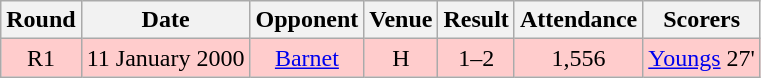<table class= "wikitable " style="font-size:100%; text-align:center">
<tr>
<th>Round</th>
<th>Date</th>
<th>Opponent</th>
<th>Venue</th>
<th>Result</th>
<th>Attendance</th>
<th>Scorers</th>
</tr>
<tr style="background: #FFCCCC;">
<td>R1</td>
<td>11 January 2000</td>
<td><a href='#'>Barnet</a></td>
<td>H</td>
<td>1–2</td>
<td>1,556</td>
<td><a href='#'>Youngs</a> 27'</td>
</tr>
</table>
